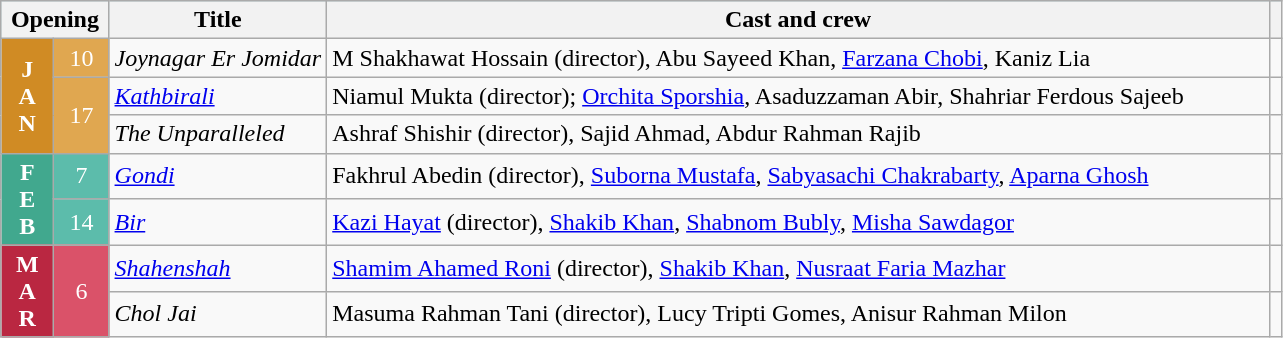<table class="wikitable sortable">
<tr style="background:#b0e0e6; text-align:center">
<th colspan="2">Opening</th>
<th style="width:17%">Title</th>
<th>Cast and crew</th>
<th></th>
</tr>
<tr>
<th rowspan="3" style="text-align:center; background:#D08B24; color:white;">J<br>A<br>N</th>
<td rowspan="1" style="text-align:center; background:#E0A750; color:white;">10</td>
<td><em>Joynagar Er Jomidar</em></td>
<td>M Shakhawat Hossain (director), Abu Sayeed Khan, <a href='#'>Farzana Chobi</a>, Kaniz Lia</td>
<td></td>
</tr>
<tr>
<td rowspan="2" style="text-align:center; background:#E0A750; color:white;">17</td>
<td><em><a href='#'>Kathbirali</a></em></td>
<td>Niamul Mukta (director); <a href='#'>Orchita Sporshia</a>, Asaduzzaman Abir, Shahriar Ferdous Sajeeb</td>
<td></td>
</tr>
<tr>
<td><em>The Unparalleled</em></td>
<td>Ashraf Shishir (director), Sajid Ahmad, Abdur Rahman Rajib</td>
<td></td>
</tr>
<tr>
<th rowspan="2" style="text-align:center; background:#41A88E; color:white;">F<br>E<br>B</th>
<td rowspan="1" style="text-align:center; background:#5CBCAB; color:white;">7</td>
<td><em><a href='#'>Gondi</a></em></td>
<td>Fakhrul Abedin (director), <a href='#'>Suborna Mustafa</a>, <a href='#'>Sabyasachi Chakrabarty</a>, <a href='#'>Aparna Ghosh</a></td>
<td></td>
</tr>
<tr>
<td style="text-align:center; background:#5CBCAB; color:white;">14</td>
<td><em><a href='#'>Bir</a></em></td>
<td><a href='#'>Kazi Hayat</a> (director), <a href='#'>Shakib Khan</a>, <a href='#'>Shabnom Bubly</a>, <a href='#'>Misha Sawdagor</a></td>
<td></td>
</tr>
<tr>
<th rowspan="2" style="text-align:center; background:#BA2741; color:white;">M<br>A<br>R</th>
<td rowspan="2" style="text-align:center; background:#DA5269; color:white;">6</td>
<td><em><a href='#'>Shahenshah</a></em></td>
<td><a href='#'>Shamim Ahamed Roni</a> (director), <a href='#'>Shakib Khan</a>, <a href='#'>Nusraat Faria Mazhar</a></td>
<td></td>
</tr>
<tr>
<td><em>Chol Jai</em></td>
<td>Masuma Rahman Tani (director), Lucy Tripti Gomes, Anisur Rahman Milon</td>
<td></td>
</tr>
</table>
